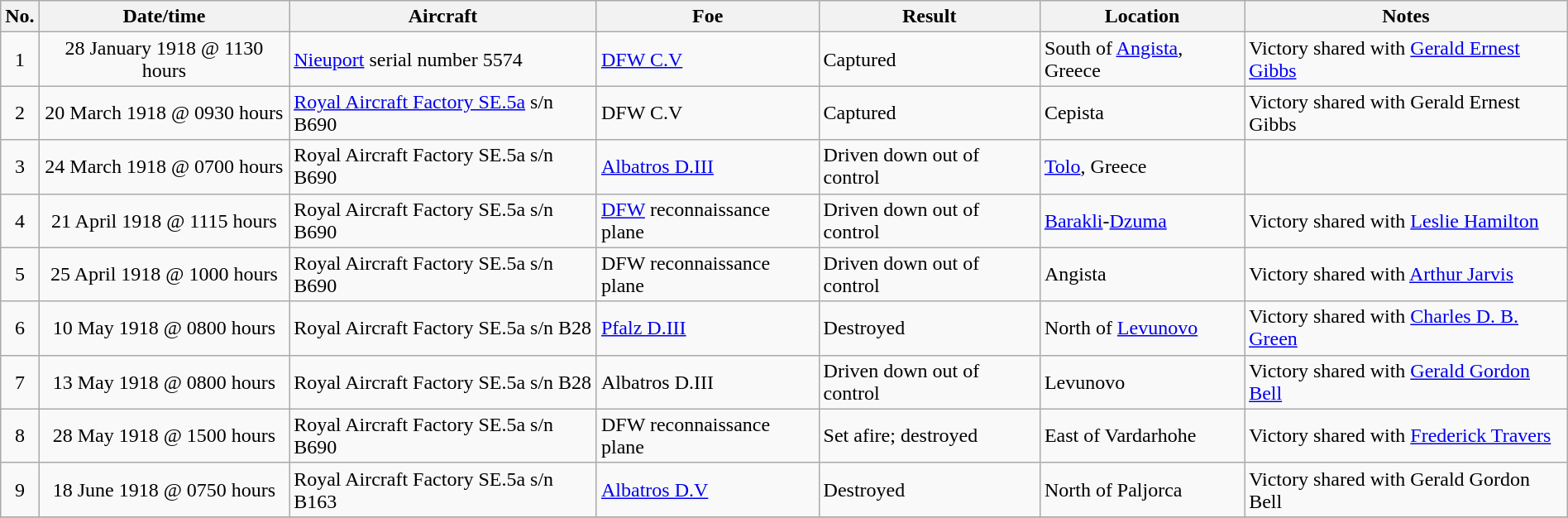<table class="wikitable" border="1" style="margin: 1em auto 1em auto">
<tr>
<th>No.</th>
<th>Date/time</th>
<th>Aircraft</th>
<th>Foe</th>
<th>Result</th>
<th>Location</th>
<th>Notes</th>
</tr>
<tr>
<td align="center">1</td>
<td align="center">28 January 1918 @ 1130 hours</td>
<td><a href='#'>Nieuport</a> serial number 5574</td>
<td><a href='#'>DFW C.V</a></td>
<td>Captured</td>
<td>South of <a href='#'>Angista</a>, Greece</td>
<td>Victory shared with <a href='#'>Gerald Ernest Gibbs</a></td>
</tr>
<tr>
<td align="center">2</td>
<td align="center">20 March 1918 @ 0930 hours</td>
<td><a href='#'>Royal Aircraft Factory SE.5a</a> s/n B690</td>
<td>DFW C.V</td>
<td>Captured</td>
<td>Cepista</td>
<td>Victory shared with Gerald Ernest Gibbs</td>
</tr>
<tr>
<td align="center">3</td>
<td align="center">24 March 1918 @ 0700 hours</td>
<td>Royal Aircraft Factory SE.5a s/n B690</td>
<td><a href='#'>Albatros D.III</a></td>
<td>Driven down out of control</td>
<td><a href='#'>Tolo</a>, Greece</td>
<td></td>
</tr>
<tr>
<td align="center">4</td>
<td align="center">21 April 1918 @ 1115 hours</td>
<td>Royal Aircraft Factory SE.5a s/n B690</td>
<td><a href='#'>DFW</a> reconnaissance plane</td>
<td>Driven down out of control</td>
<td><a href='#'>Barakli</a>-<a href='#'>Dzuma</a></td>
<td>Victory shared with <a href='#'>Leslie Hamilton</a></td>
</tr>
<tr>
<td align="center">5</td>
<td align="center">25 April 1918 @ 1000 hours</td>
<td>Royal Aircraft Factory SE.5a s/n B690</td>
<td>DFW reconnaissance plane</td>
<td>Driven down out of control</td>
<td>Angista</td>
<td>Victory shared with <a href='#'>Arthur Jarvis</a></td>
</tr>
<tr>
<td align="center">6</td>
<td align="center">10 May 1918 @ 0800 hours</td>
<td>Royal Aircraft Factory SE.5a s/n B28</td>
<td><a href='#'>Pfalz D.III</a></td>
<td>Destroyed</td>
<td>North of <a href='#'>Levunovo</a></td>
<td>Victory shared with <a href='#'>Charles D. B. Green</a></td>
</tr>
<tr>
<td align="center">7</td>
<td align="center">13 May 1918 @ 0800 hours</td>
<td>Royal Aircraft Factory SE.5a s/n B28</td>
<td>Albatros D.III</td>
<td>Driven down out of control</td>
<td>Levunovo</td>
<td>Victory shared with <a href='#'>Gerald Gordon Bell</a></td>
</tr>
<tr>
<td align="center">8</td>
<td align="center">28 May 1918 @ 1500 hours</td>
<td>Royal Aircraft Factory SE.5a s/n B690</td>
<td>DFW reconnaissance plane</td>
<td>Set afire; destroyed</td>
<td>East of Vardarhohe</td>
<td>Victory shared with <a href='#'>Frederick Travers</a></td>
</tr>
<tr>
<td align="center">9</td>
<td align="center">18 June 1918 @ 0750 hours</td>
<td>Royal Aircraft Factory SE.5a s/n B163</td>
<td><a href='#'>Albatros D.V</a></td>
<td>Destroyed</td>
<td>North of Paljorca</td>
<td>Victory shared with Gerald Gordon Bell</td>
</tr>
<tr>
</tr>
</table>
